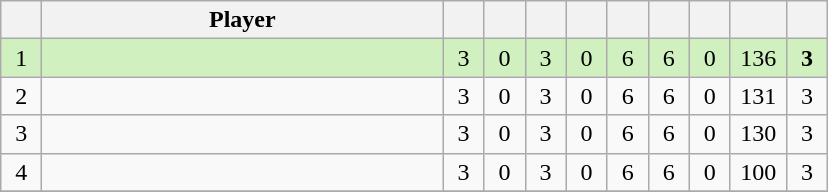<table class="wikitable" style="text-align:center;">
<tr>
<th width=20></th>
<th width=260>Player</th>
<th width=20></th>
<th width=20></th>
<th width=20></th>
<th width=20></th>
<th width=20></th>
<th width=20></th>
<th width=20></th>
<th width=30></th>
<th width=20></th>
</tr>
<tr style="background:#D0F0C0;">
<td>1</td>
<td align=left> <small></small></td>
<td>3</td>
<td>0</td>
<td>3</td>
<td>0</td>
<td>6</td>
<td>6</td>
<td>0</td>
<td>136</td>
<td><strong>3</strong></td>
</tr>
<tr>
<td>2</td>
<td align=left> <small></small></td>
<td>3</td>
<td>0</td>
<td>3</td>
<td>0</td>
<td>6</td>
<td>6</td>
<td>0</td>
<td>131</td>
<td>3</td>
</tr>
<tr>
<td>3</td>
<td align=left> <small></small></td>
<td>3</td>
<td>0</td>
<td>3</td>
<td>0</td>
<td>6</td>
<td>6</td>
<td>0</td>
<td>130</td>
<td>3</td>
</tr>
<tr>
<td>4</td>
<td align=left> <small></small></td>
<td>3</td>
<td>0</td>
<td>3</td>
<td>0</td>
<td>6</td>
<td>6</td>
<td>0</td>
<td>100</td>
<td>3</td>
</tr>
<tr>
</tr>
</table>
